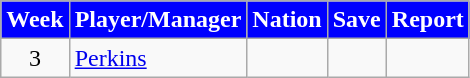<table class=wikitable>
<tr>
<th style="background:#0000FF; color:white; text-align:center;">Week</th>
<th style="background:#0000FF; color:white; text-align:center;">Player/Manager</th>
<th style="background:#0000FF; color:white; text-align:center;">Nation</th>
<th style="background:#0000FF; color:white; text-align:center;">Save</th>
<th style="background:#0000FF; color:white; text-align:center;">Report</th>
</tr>
<tr>
<td style="text-align:center;">3</td>
<td><a href='#'>Perkins</a></td>
<td></td>
<td align=center></td>
<td style="text-align:center;"></td>
</tr>
</table>
